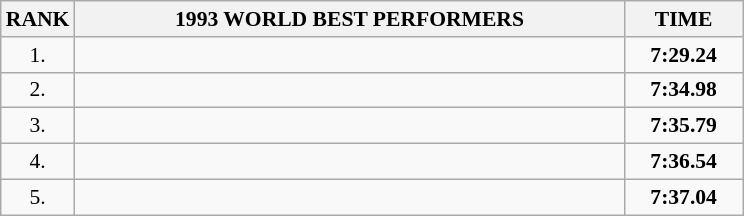<table class="wikitable" style="border-collapse: collapse; font-size: 90%;">
<tr>
<th>RANK</th>
<th align="center" style="width: 25em">1993 WORLD BEST PERFORMERS</th>
<th align="center" style="width: 5em">TIME</th>
</tr>
<tr>
<td align="center">1.</td>
<td></td>
<td align="center"><strong>7:29.24</strong></td>
</tr>
<tr>
<td align="center">2.</td>
<td></td>
<td align="center"><strong>7:34.98</strong></td>
</tr>
<tr>
<td align="center">3.</td>
<td></td>
<td align="center"><strong>7:35.79</strong></td>
</tr>
<tr>
<td align="center">4.</td>
<td></td>
<td align="center"><strong>7:36.54</strong></td>
</tr>
<tr>
<td align="center">5.</td>
<td></td>
<td align="center"><strong>7:37.04</strong></td>
</tr>
</table>
